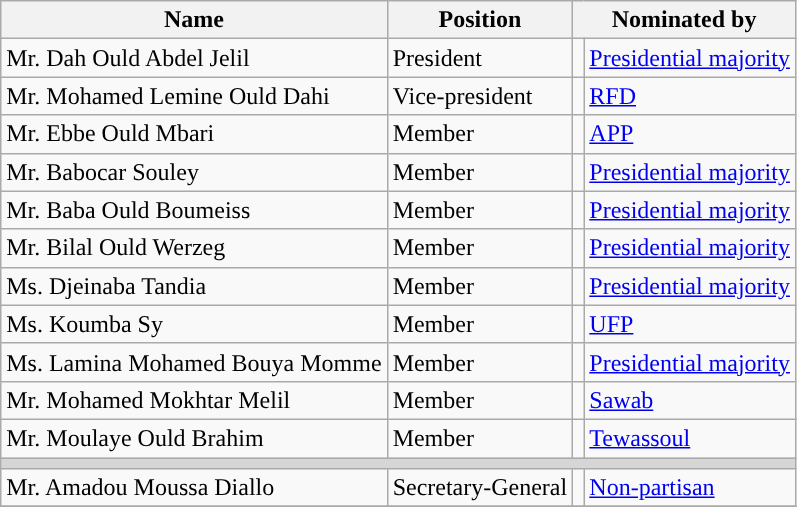<table class="wikitable" style="text-align">
<tr>
<th>Name</th>
<th>Position</th>
<th colspan="2">Nominated by</th>
</tr>
<tr>
<td>Mr. Dah Ould Abdel Jelil</td>
<td>President</td>
<td style="background:"></td>
<td><a href='#'>Presidential majority</a></td>
</tr>
<tr>
<td>Mr. Mohamed Lemine Ould Dahi</td>
<td>Vice-president</td>
<td style="background:"></td>
<td><a href='#'>RFD</a></td>
</tr>
<tr>
<td>Mr. Ebbe Ould Mbari</td>
<td>Member</td>
<td style="background:"></td>
<td><a href='#'>APP</a></td>
</tr>
<tr>
<td>Mr. Babocar Souley</td>
<td>Member</td>
<td style="background:"></td>
<td><a href='#'>Presidential majority</a></td>
</tr>
<tr>
<td>Mr. Baba Ould Boumeiss</td>
<td>Member</td>
<td style="background:"></td>
<td><a href='#'>Presidential majority</a></td>
</tr>
<tr>
<td>Mr. Bilal Ould Werzeg</td>
<td>Member</td>
<td style="background:"></td>
<td><a href='#'>Presidential majority</a></td>
</tr>
<tr>
<td>Ms. Djeinaba Tandia</td>
<td>Member</td>
<td style="background:"></td>
<td><a href='#'>Presidential majority</a></td>
</tr>
<tr>
<td>Ms. Koumba Sy</td>
<td>Member</td>
<td style="background:"></td>
<td><a href='#'>UFP</a></td>
</tr>
<tr>
<td>Ms. Lamina Mohamed Bouya Momme</td>
<td>Member</td>
<td style="background:"></td>
<td><a href='#'>Presidential majority</a></td>
</tr>
<tr>
<td>Mr. Mohamed Mokhtar Melil</td>
<td>Member</td>
<td style="background:"></td>
<td><a href='#'>Sawab</a></td>
</tr>
<tr>
<td>Mr. Moulaye Ould Brahim</td>
<td>Member</td>
<td style="background:"></td>
<td><a href='#'>Tewassoul</a></td>
</tr>
<tr>
<td colspan="4" style="background:#D6D6D6"></td>
</tr>
<tr>
<td>Mr. Amadou Moussa Diallo</td>
<td>Secretary-General</td>
<td style="background:"></td>
<td><a href='#'>Non-partisan</a></td>
</tr>
<tr>
</tr>
</table>
